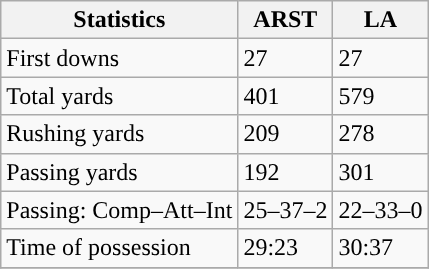<table class="wikitable" style="float: left;">
<tr>
<th>Statistics</th>
<th>ARST</th>
<th>LA</th>
</tr>
<tr>
<td>First downs</td>
<td>27</td>
<td>27</td>
</tr>
<tr>
<td>Total yards</td>
<td>401</td>
<td>579</td>
</tr>
<tr>
<td>Rushing yards</td>
<td>209</td>
<td>278</td>
</tr>
<tr>
<td>Passing yards</td>
<td>192</td>
<td>301</td>
</tr>
<tr>
<td>Passing: Comp–Att–Int</td>
<td>25–37–2</td>
<td>22–33–0</td>
</tr>
<tr>
<td>Time of possession</td>
<td>29:23</td>
<td>30:37</td>
</tr>
<tr>
</tr>
</table>
